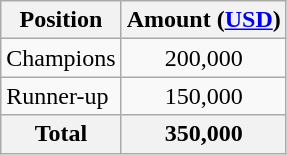<table class="wikitable" style="text-align:center">
<tr>
<th>Position</th>
<th>Amount (<a href='#'>USD</a>)</th>
</tr>
<tr>
<td align="left">Champions</td>
<td>200,000</td>
</tr>
<tr>
<td align="left">Runner-up</td>
<td>150,000</td>
</tr>
<tr>
<th>Total</th>
<th>350,000</th>
</tr>
</table>
